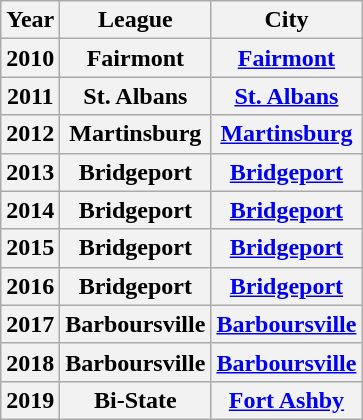<table class="wikitable">
<tr>
<th>Year</th>
<th>League</th>
<th>City</th>
</tr>
<tr>
<th>2010</th>
<th>Fairmont</th>
<th><a href='#'>Fairmont</a></th>
</tr>
<tr>
<th>2011</th>
<th>St. Albans</th>
<th><a href='#'>St. Albans</a></th>
</tr>
<tr>
<th>2012</th>
<th>Martinsburg</th>
<th><a href='#'>Martinsburg</a></th>
</tr>
<tr>
<th>2013</th>
<th>Bridgeport</th>
<th><a href='#'>Bridgeport</a></th>
</tr>
<tr>
<th>2014</th>
<th>Bridgeport</th>
<th><a href='#'>Bridgeport</a></th>
</tr>
<tr>
<th>2015</th>
<th>Bridgeport</th>
<th><a href='#'>Bridgeport</a></th>
</tr>
<tr>
<th>2016</th>
<th>Bridgeport</th>
<th><a href='#'>Bridgeport</a></th>
</tr>
<tr>
<th>2017</th>
<th>Barboursville</th>
<th><a href='#'>Barboursville</a></th>
</tr>
<tr>
<th>2018</th>
<th>Barboursville</th>
<th><a href='#'>Barboursville</a></th>
</tr>
<tr>
<th>2019</th>
<th>Bi-State</th>
<th><a href='#'>Fort Ashby</a></th>
</tr>
</table>
